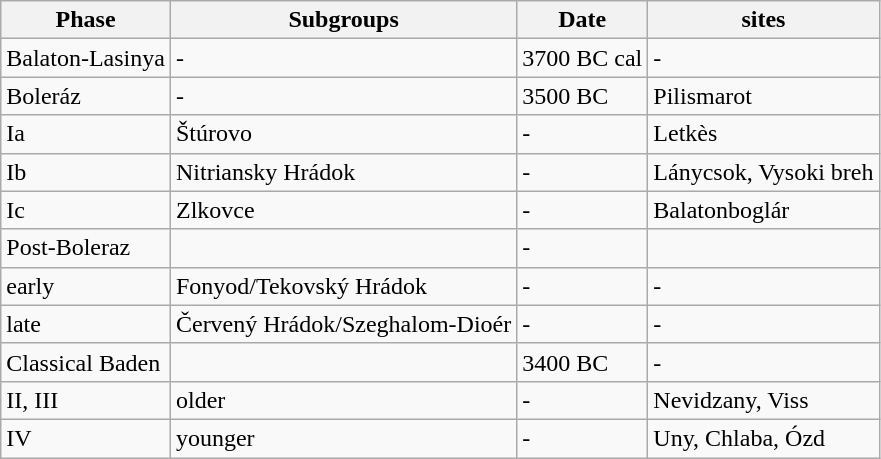<table class="wikitable">
<tr>
<th>Phase</th>
<th>Subgroups</th>
<th>Date</th>
<th>sites</th>
</tr>
<tr>
<td>Balaton-Lasinya</td>
<td>-</td>
<td>3700 BC cal</td>
<td>-</td>
</tr>
<tr>
<td>Boleráz</td>
<td>-</td>
<td>3500 BC</td>
<td>Pilismarot</td>
</tr>
<tr>
<td>Ia</td>
<td>Štúrovo</td>
<td>-</td>
<td>Letkès</td>
</tr>
<tr>
<td>Ib</td>
<td>Nitriansky Hrádok</td>
<td>-</td>
<td>Lánycsok, Vysoki breh</td>
</tr>
<tr>
<td>Ic</td>
<td>Zlkovce</td>
<td>-</td>
<td>Balatonboglár</td>
</tr>
<tr>
<td>Post-Boleraz</td>
<td></td>
<td>-</td>
<td></td>
</tr>
<tr>
<td>early</td>
<td>Fonyod/Tekovský Hrádok</td>
<td>-</td>
<td>-</td>
</tr>
<tr>
<td>late</td>
<td>Červený Hrádok/Szeghalom-Dioér</td>
<td>-</td>
<td>-</td>
</tr>
<tr>
<td>Classical Baden</td>
<td></td>
<td>3400 BC</td>
<td>-</td>
</tr>
<tr>
<td>II, III</td>
<td>older</td>
<td>-</td>
<td>Nevidzany, Viss</td>
</tr>
<tr>
<td>IV</td>
<td>younger</td>
<td>-</td>
<td>Uny, Chlaba, Ózd</td>
</tr>
</table>
